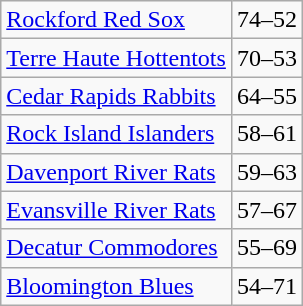<table class="wikitable">
<tr>
<td><a href='#'>Rockford Red Sox</a></td>
<td>74–52</td>
</tr>
<tr>
<td><a href='#'>Terre Haute Hottentots</a></td>
<td>70–53</td>
</tr>
<tr>
<td><a href='#'>Cedar Rapids Rabbits</a></td>
<td>64–55</td>
</tr>
<tr>
<td><a href='#'>Rock Island Islanders</a></td>
<td>58–61</td>
</tr>
<tr>
<td><a href='#'>Davenport River Rats</a></td>
<td>59–63</td>
</tr>
<tr>
<td><a href='#'>Evansville River Rats</a></td>
<td>57–67</td>
</tr>
<tr>
<td><a href='#'>Decatur Commodores</a></td>
<td>55–69</td>
</tr>
<tr>
<td><a href='#'>Bloomington Blues</a></td>
<td>54–71</td>
</tr>
</table>
